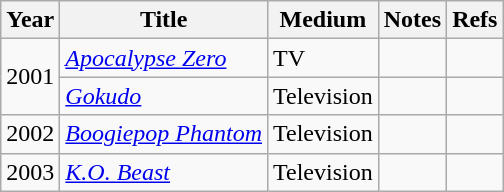<table class="wikitable">
<tr>
<th>Year</th>
<th>Title</th>
<th>Medium</th>
<th>Notes</th>
<th>Refs</th>
</tr>
<tr>
<td rowspan="2">2001</td>
<td><em><a href='#'>Apocalypse Zero</a></em></td>
<td>TV</td>
<td></td>
<td></td>
</tr>
<tr>
<td><em><a href='#'>Gokudo</a></em></td>
<td>Television</td>
<td></td>
<td></td>
</tr>
<tr>
<td>2002</td>
<td><em><a href='#'>Boogiepop Phantom</a></em></td>
<td>Television</td>
<td></td>
<td></td>
</tr>
<tr>
<td>2003</td>
<td><em><a href='#'>K.O. Beast</a></em></td>
<td>Television</td>
<td></td>
<td></td>
</tr>
</table>
